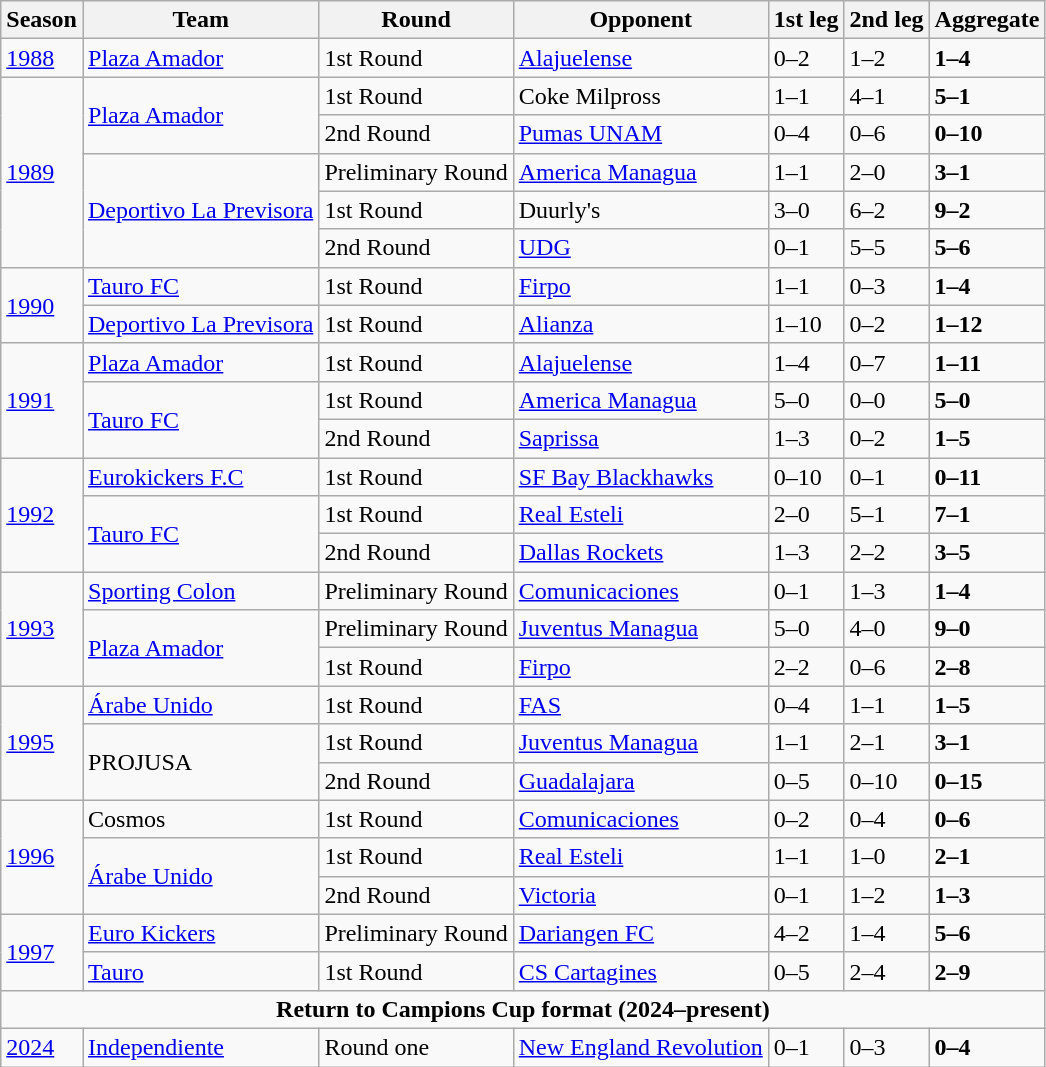<table class="wikitable">
<tr>
<th>Season</th>
<th>Team</th>
<th>Round</th>
<th>Opponent</th>
<th>1st leg</th>
<th>2nd leg</th>
<th>Aggregate</th>
</tr>
<tr>
<td><a href='#'>1988</a></td>
<td><a href='#'>Plaza Amador</a></td>
<td>1st Round</td>
<td> <a href='#'>Alajuelense</a></td>
<td>0–2</td>
<td>1–2</td>
<td><strong>1–4</strong></td>
</tr>
<tr>
<td rowspan="5"><a href='#'>1989</a></td>
<td rowspan="2"><a href='#'>Plaza Amador</a></td>
<td>1st Round</td>
<td> Coke Milpross</td>
<td>1–1</td>
<td>4–1</td>
<td><strong>5–1</strong></td>
</tr>
<tr>
<td>2nd Round</td>
<td> <a href='#'>Pumas UNAM</a></td>
<td>0–4</td>
<td>0–6</td>
<td><strong>0–10</strong></td>
</tr>
<tr>
<td rowspan="3"><a href='#'>Deportivo La Previsora</a></td>
<td>Preliminary Round</td>
<td> <a href='#'>America Managua</a></td>
<td>1–1</td>
<td>2–0</td>
<td><strong>3–1</strong></td>
</tr>
<tr>
<td>1st Round</td>
<td> Duurly's</td>
<td>3–0</td>
<td>6–2</td>
<td><strong>9–2</strong></td>
</tr>
<tr>
<td>2nd Round</td>
<td> <a href='#'>UDG</a></td>
<td>0–1</td>
<td>5–5</td>
<td><strong>5–6</strong></td>
</tr>
<tr>
<td rowspan="2"><a href='#'>1990</a></td>
<td><a href='#'>Tauro FC</a></td>
<td>1st Round</td>
<td> <a href='#'>Firpo</a></td>
<td>1–1</td>
<td>0–3</td>
<td><strong>1–4</strong></td>
</tr>
<tr>
<td><a href='#'>Deportivo La Previsora</a></td>
<td>1st Round</td>
<td> <a href='#'>Alianza</a></td>
<td>1–10</td>
<td>0–2</td>
<td><strong>1–12</strong></td>
</tr>
<tr>
<td rowspan="3"><a href='#'>1991</a></td>
<td><a href='#'>Plaza Amador</a></td>
<td>1st Round</td>
<td> <a href='#'>Alajuelense</a></td>
<td>1–4</td>
<td>0–7</td>
<td><strong>1–11</strong></td>
</tr>
<tr>
<td rowspan="2"><a href='#'>Tauro FC</a></td>
<td>1st Round</td>
<td> <a href='#'>America Managua</a></td>
<td>5–0</td>
<td>0–0</td>
<td><strong>5–0</strong></td>
</tr>
<tr>
<td>2nd Round</td>
<td> <a href='#'>Saprissa</a></td>
<td>1–3</td>
<td>0–2</td>
<td><strong>1–5</strong></td>
</tr>
<tr>
<td rowspan="3"><a href='#'>1992</a></td>
<td><a href='#'>Eurokickers F.C</a></td>
<td>1st Round</td>
<td> <a href='#'>SF Bay Blackhawks</a></td>
<td>0–10</td>
<td>0–1</td>
<td><strong>0–11</strong></td>
</tr>
<tr>
<td rowspan="2"><a href='#'>Tauro FC</a></td>
<td>1st Round</td>
<td> <a href='#'>Real Esteli</a></td>
<td>2–0</td>
<td>5–1</td>
<td><strong>7–1</strong></td>
</tr>
<tr>
<td>2nd Round</td>
<td> <a href='#'>Dallas Rockets</a></td>
<td>1–3</td>
<td>2–2</td>
<td><strong>3–5</strong></td>
</tr>
<tr>
<td rowspan="3"><a href='#'>1993</a></td>
<td><a href='#'>Sporting Colon</a></td>
<td>Preliminary Round</td>
<td> <a href='#'>Comunicaciones</a></td>
<td>0–1</td>
<td>1–3</td>
<td><strong>1–4</strong></td>
</tr>
<tr>
<td rowspan="2"><a href='#'>Plaza Amador</a></td>
<td>Preliminary Round</td>
<td> <a href='#'>Juventus Managua</a></td>
<td>5–0</td>
<td>4–0</td>
<td><strong>9–0</strong></td>
</tr>
<tr>
<td>1st Round</td>
<td> <a href='#'>Firpo</a></td>
<td>2–2</td>
<td>0–6</td>
<td><strong>2–8</strong></td>
</tr>
<tr>
<td rowspan="3"><a href='#'>1995</a></td>
<td><a href='#'>Árabe Unido</a></td>
<td>1st Round</td>
<td> <a href='#'>FAS</a></td>
<td>0–4</td>
<td>1–1</td>
<td><strong>1–5</strong></td>
</tr>
<tr>
<td rowspan="2">PROJUSA</td>
<td>1st Round</td>
<td> <a href='#'>Juventus Managua</a></td>
<td>1–1</td>
<td>2–1</td>
<td><strong>3–1</strong></td>
</tr>
<tr>
<td>2nd Round</td>
<td> <a href='#'>Guadalajara</a></td>
<td>0–5</td>
<td>0–10</td>
<td><strong>0–15</strong></td>
</tr>
<tr>
<td rowspan="3"><a href='#'>1996</a></td>
<td>Cosmos</td>
<td>1st Round</td>
<td> <a href='#'>Comunicaciones</a></td>
<td>0–2</td>
<td>0–4</td>
<td><strong>0–6</strong></td>
</tr>
<tr>
<td rowspan="2"><a href='#'>Árabe Unido</a></td>
<td>1st Round</td>
<td> <a href='#'>Real Esteli</a></td>
<td>1–1</td>
<td>1–0</td>
<td><strong>2–1</strong></td>
</tr>
<tr>
<td>2nd Round</td>
<td> <a href='#'>Victoria</a></td>
<td>0–1</td>
<td>1–2</td>
<td><strong>1–3</strong></td>
</tr>
<tr>
<td rowspan="2"><a href='#'>1997</a></td>
<td><a href='#'>Euro Kickers</a></td>
<td>Preliminary Round</td>
<td> <a href='#'>Dariangen FC</a></td>
<td>4–2</td>
<td>1–4</td>
<td><strong>5–6</strong></td>
</tr>
<tr>
<td><a href='#'>Tauro</a></td>
<td>1st Round</td>
<td> <a href='#'>CS Cartagines</a></td>
<td>0–5</td>
<td>2–4</td>
<td><strong>2–9</strong></td>
</tr>
<tr>
<td style="text-align:center" colspan="7"><strong>Return to Campions Cup format (2024–present)</strong></td>
</tr>
<tr>
<td><a href='#'>2024</a></td>
<td><a href='#'>Independiente</a></td>
<td>Round one</td>
<td> <a href='#'>New England Revolution</a></td>
<td>0–1</td>
<td>0–3</td>
<td><strong>0–4</strong></td>
</tr>
</table>
